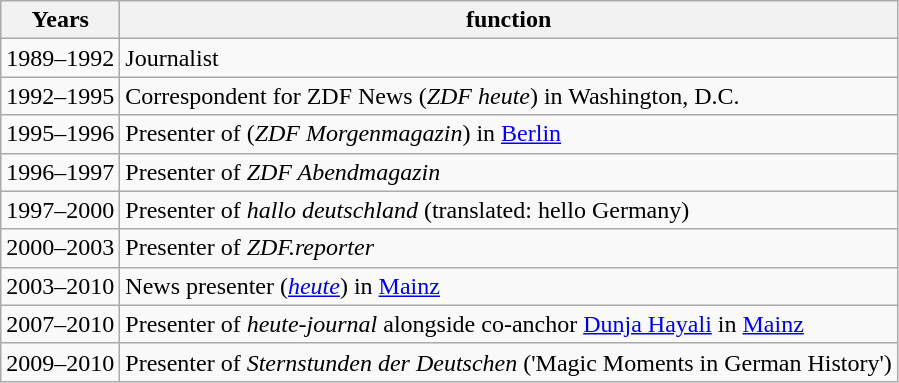<table class="wikitable">
<tr>
<th>Years</th>
<th>function</th>
</tr>
<tr>
<td>1989–1992</td>
<td>Journalist</td>
</tr>
<tr>
<td>1992–1995</td>
<td>Correspondent for ZDF News (<em>ZDF heute</em>) in Washington, D.C.</td>
</tr>
<tr>
<td>1995–1996</td>
<td>Presenter of (<em>ZDF Morgenmagazin</em>) in <a href='#'>Berlin</a></td>
</tr>
<tr>
<td>1996–1997</td>
<td>Presenter of <em>ZDF Abendmagazin</em></td>
</tr>
<tr>
<td>1997–2000</td>
<td>Presenter of <em>hallo deutschland</em> (translated: hello Germany)</td>
</tr>
<tr>
<td>2000–2003</td>
<td>Presenter of <em>ZDF.reporter</em></td>
</tr>
<tr>
<td>2003–2010</td>
<td>News presenter (<em><a href='#'>heute</a></em>) in <a href='#'>Mainz</a></td>
</tr>
<tr>
<td>2007–2010</td>
<td>Presenter of <em>heute-journal</em> alongside co-anchor <a href='#'>Dunja Hayali</a> in <a href='#'>Mainz</a></td>
</tr>
<tr>
<td>2009–2010</td>
<td>Presenter of <em>Sternstunden der Deutschen</em> ('Magic Moments in German History')</td>
</tr>
</table>
